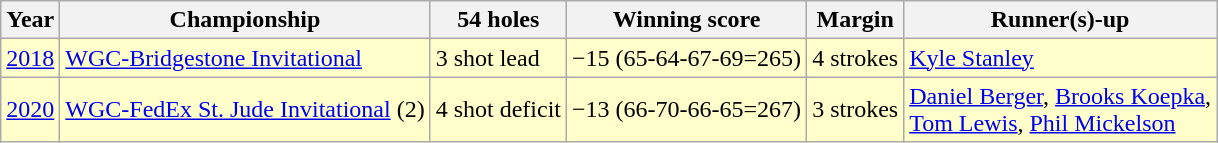<table class="wikitable">
<tr>
<th>Year</th>
<th>Championship</th>
<th>54 holes</th>
<th>Winning score</th>
<th>Margin</th>
<th>Runner(s)-up</th>
</tr>
<tr style="background:#FFFFCC;">
<td><a href='#'>2018</a></td>
<td><a href='#'>WGC-Bridgestone Invitational</a></td>
<td>3 shot lead</td>
<td>−15 (65-64-67-69=265)</td>
<td>4 strokes</td>
<td> <a href='#'>Kyle Stanley</a></td>
</tr>
<tr style="background:#FFFFCC;">
<td><a href='#'>2020</a></td>
<td><a href='#'>WGC-FedEx St. Jude Invitational</a> (2)</td>
<td>4 shot deficit</td>
<td>−13 (66-70-66-65=267)</td>
<td>3 strokes</td>
<td> <a href='#'>Daniel Berger</a>,  <a href='#'>Brooks Koepka</a>,<br> <a href='#'>Tom Lewis</a>,  <a href='#'>Phil Mickelson</a></td>
</tr>
</table>
